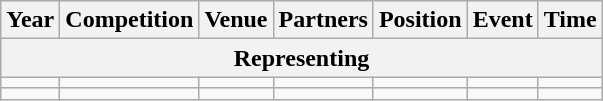<table class="wikitable">
<tr>
<th>Year</th>
<th>Competition</th>
<th>Venue</th>
<th>Partners</th>
<th>Position</th>
<th>Event</th>
<th>Time</th>
</tr>
<tr>
<th colspan="7">Representing </th>
</tr>
<tr>
<td></td>
<td></td>
<td></td>
<td></td>
<td></td>
<td></td>
<td></td>
</tr>
<tr>
<td></td>
<td></td>
<td></td>
<td></td>
<td></td>
<td></td>
<td></td>
</tr>
</table>
